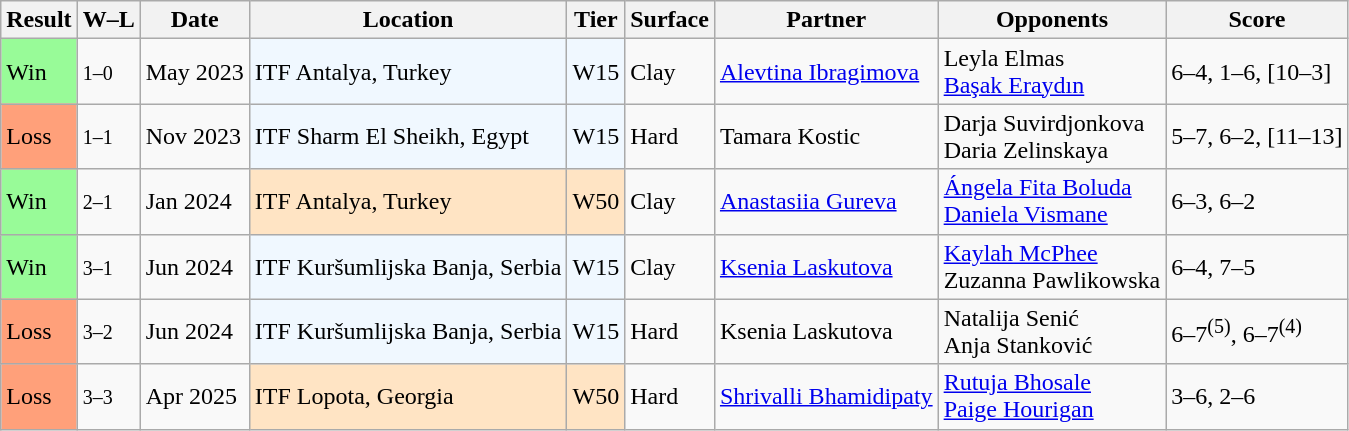<table class="wikitable sortable">
<tr>
<th>Result</th>
<th class="unsortable">W–L</th>
<th>Date</th>
<th>Location</th>
<th>Tier</th>
<th>Surface</th>
<th>Partner</th>
<th>Opponents</th>
<th class="unsortable">Score</th>
</tr>
<tr>
<td bgcolor=98FB98>Win</td>
<td><small>1–0</small></td>
<td>May 2023</td>
<td style="background:#f0f8ff;">ITF Antalya, Turkey</td>
<td style="background:#f0f8ff;">W15</td>
<td>Clay</td>
<td> <a href='#'>Alevtina Ibragimova</a></td>
<td> Leyla Elmas <br>  <a href='#'>Başak Eraydın</a></td>
<td>6–4, 1–6, [10–3]</td>
</tr>
<tr>
<td style="background:#ffa07a;">Loss</td>
<td><small>1–1</small></td>
<td>Nov 2023</td>
<td style="background:#f0f8ff;">ITF Sharm El Sheikh, Egypt</td>
<td style="background:#f0f8ff;">W15</td>
<td>Hard</td>
<td> Tamara Kostic</td>
<td> Darja Suvirdjonkova <br>  Daria Zelinskaya</td>
<td>5–7, 6–2, [11–13]</td>
</tr>
<tr>
<td style="background:#98fb98;">Win</td>
<td><small>2–1</small></td>
<td>Jan 2024</td>
<td style="background:#ffe4c4;">ITF Antalya, Turkey</td>
<td style="background:#ffe4c4;">W50</td>
<td>Clay</td>
<td> <a href='#'>Anastasiia Gureva</a></td>
<td> <a href='#'>Ángela Fita Boluda</a> <br>  <a href='#'>Daniela Vismane</a></td>
<td>6–3, 6–2</td>
</tr>
<tr>
<td style="background:#98fb98;">Win</td>
<td><small>3–1</small></td>
<td>Jun 2024</td>
<td style="background:#f0f8ff;">ITF Kuršumlijska Banja, Serbia</td>
<td style="background:#f0f8ff;">W15</td>
<td>Clay</td>
<td> <a href='#'>Ksenia Laskutova</a></td>
<td> <a href='#'>Kaylah McPhee</a> <br>  Zuzanna Pawlikowska</td>
<td>6–4, 7–5</td>
</tr>
<tr>
<td style="background:#ffa07a;">Loss</td>
<td><small>3–2</small></td>
<td>Jun 2024</td>
<td style="background:#f0f8ff;">ITF Kuršumlijska Banja, Serbia</td>
<td style="background:#f0f8ff;">W15</td>
<td>Hard</td>
<td> Ksenia Laskutova</td>
<td> Natalija Senić <br>  Anja Stanković</td>
<td>6–7<sup>(5)</sup>, 6–7<sup>(4)</sup></td>
</tr>
<tr>
<td style="background:#ffa07a;">Loss</td>
<td><small>3–3</small></td>
<td>Apr 2025</td>
<td style="background:#ffe4c4;">ITF Lopota, Georgia</td>
<td style="background:#ffe4c4;">W50</td>
<td>Hard</td>
<td> <a href='#'>Shrivalli Bhamidipaty</a></td>
<td> <a href='#'>Rutuja Bhosale</a> <br>  <a href='#'>Paige Hourigan</a></td>
<td>3–6, 2–6</td>
</tr>
</table>
